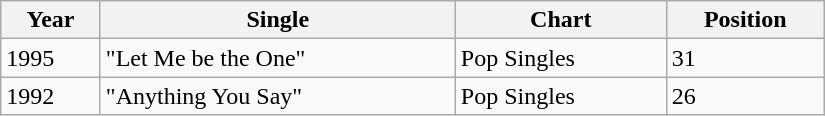<table class="wikitable" width="550px">
<tr>
<th align="left">Year</th>
<th align="left">Single</th>
<th align="left">Chart</th>
<th align="left">Position</th>
</tr>
<tr>
<td align="left">1995</td>
<td align="left">"Let Me be the One"</td>
<td align="left">Pop Singles</td>
<td align="left">31</td>
</tr>
<tr>
<td align="left">1992</td>
<td align="left">"Anything You Say"</td>
<td align="left">Pop Singles</td>
<td align="left">26</td>
</tr>
</table>
